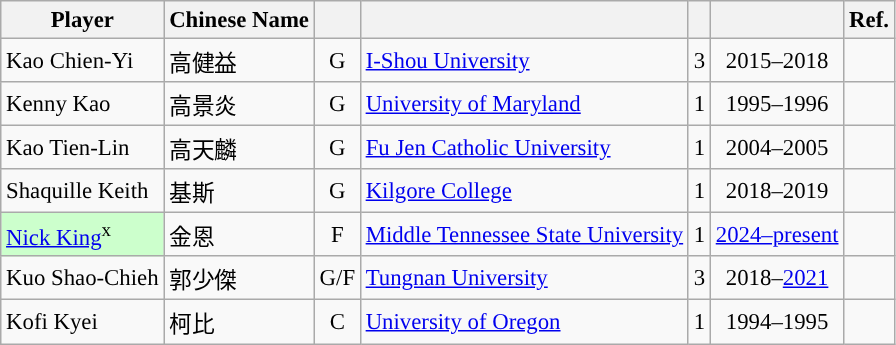<table class="wikitable sortable" style="font-size:95%; text-align:left;">
<tr>
<th>Player</th>
<th>Chinese Name</th>
<th></th>
<th></th>
<th></th>
<th></th>
<th>Ref.</th>
</tr>
<tr>
<td>Kao Chien-Yi</td>
<td>高健益</td>
<td align="center">G</td>
<td><a href='#'>I-Shou University</a></td>
<td align="center">3</td>
<td align="center">2015–2018</td>
<td></td>
</tr>
<tr>
<td>Kenny Kao</td>
<td>高景炎</td>
<td align="center">G</td>
<td><a href='#'>University of Maryland</a></td>
<td align="center">1</td>
<td align="center">1995–1996</td>
<td></td>
</tr>
<tr>
<td>Kao Tien-Lin</td>
<td>高天麟</td>
<td align="center">G</td>
<td><a href='#'>Fu Jen Catholic University</a></td>
<td align="center">1</td>
<td align="center">2004–2005</td>
<td></td>
</tr>
<tr>
<td>Shaquille Keith</td>
<td>基斯</td>
<td align="center">G</td>
<td><a href='#'>Kilgore College</a></td>
<td align="center">1</td>
<td align="center">2018–2019</td>
<td></td>
</tr>
<tr>
<td bgcolor="#CCFFCC"><a href='#'>Nick King</a><sup>x</sup></td>
<td>金恩</td>
<td align="center">F</td>
<td><a href='#'>Middle Tennessee State University</a></td>
<td align="center">1</td>
<td align="center"><a href='#'>2024–present</a></td>
<td></td>
</tr>
<tr>
<td>Kuo Shao-Chieh</td>
<td>郭少傑</td>
<td align="center">G/F</td>
<td><a href='#'>Tungnan University</a></td>
<td align="center">3</td>
<td align="center">2018–<a href='#'>2021</a></td>
<td></td>
</tr>
<tr>
<td>Kofi Kyei</td>
<td>柯比</td>
<td align="center">C</td>
<td><a href='#'>University of Oregon</a></td>
<td align="center">1</td>
<td align="center">1994–1995</td>
<td></td>
</tr>
</table>
